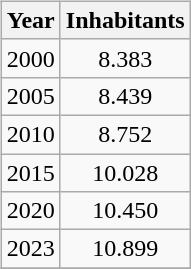<table class="toptextcells">
<tr>
<td><br><table class="wikitable" style="text-align:center;">
<tr>
<th>Year</th>
<th>Inhabitants</th>
</tr>
<tr>
<td>2000</td>
<td>8.383</td>
</tr>
<tr>
<td>2005</td>
<td>8.439</td>
</tr>
<tr>
<td>2010</td>
<td>8.752</td>
</tr>
<tr>
<td>2015</td>
<td>10.028</td>
</tr>
<tr>
<td>2020</td>
<td>10.450</td>
</tr>
<tr>
<td>2023</td>
<td>10.899</td>
</tr>
<tr>
</tr>
</table>
</td>
</tr>
</table>
